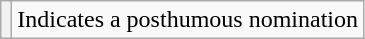<table class="wikitable">
<tr>
<th scope="row"></th>
<td>Indicates a posthumous nomination</td>
</tr>
</table>
